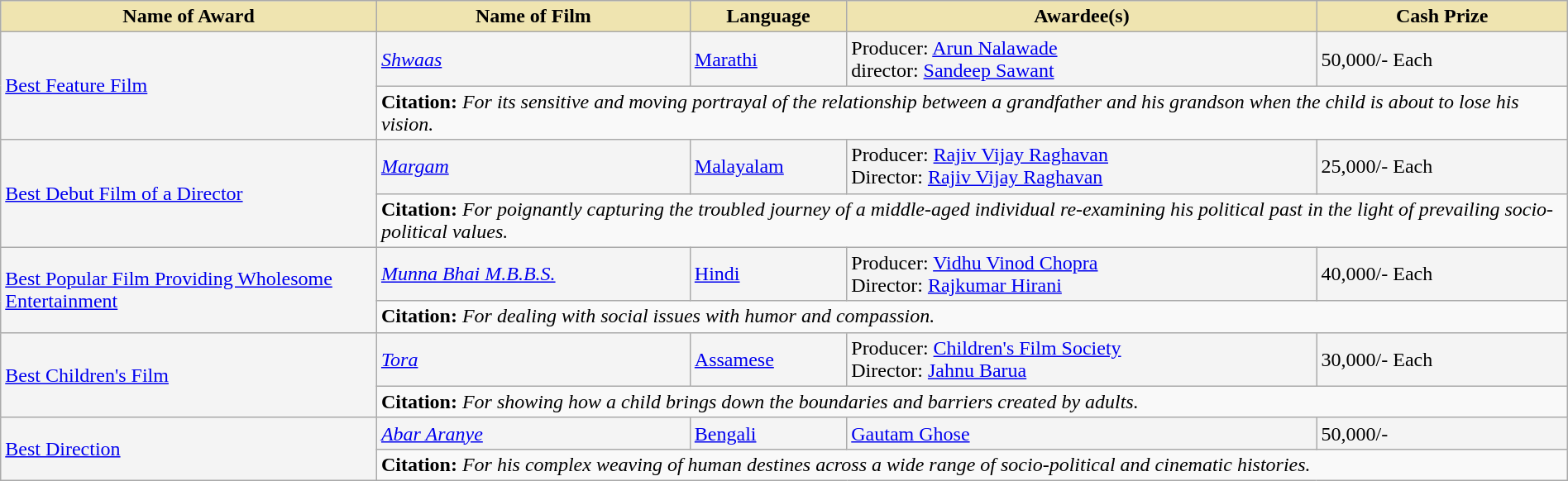<table class="wikitable" style="width:100%;">
<tr>
<th style="background-color:#EFE4B0;width:24%;">Name of Award</th>
<th style="background-color:#EFE4B0;width:20%;">Name of Film</th>
<th style="background-color:#EFE4B0;width:10%;">Language</th>
<th style="background-color:#EFE4B0;width:30%;">Awardee(s)</th>
<th style="background-color:#EFE4B0;width:16%;">Cash Prize</th>
</tr>
<tr style="background-color:#F4F4F4">
<td rowspan="2"><a href='#'>Best Feature Film</a></td>
<td><em><a href='#'>Shwaas</a></em></td>
<td><a href='#'>Marathi</a></td>
<td>Producer: <a href='#'>Arun Nalawade</a><br>director: <a href='#'>Sandeep Sawant</a></td>
<td> 50,000/- Each</td>
</tr>
<tr style="background-color:#F9F9F9">
<td colspan="4"><strong>Citation:</strong> <em>For its sensitive and moving portrayal of the relationship between a grandfather and his grandson when the child is about to lose his vision.</em></td>
</tr>
<tr style="background-color:#F4F4F4">
<td rowspan="2"><a href='#'>Best Debut Film of a Director</a></td>
<td><em><a href='#'>Margam</a></em></td>
<td><a href='#'>Malayalam</a></td>
<td>Producer: <a href='#'>Rajiv Vijay Raghavan</a><br>Director: <a href='#'>Rajiv Vijay Raghavan</a></td>
<td> 25,000/- Each</td>
</tr>
<tr style="background-color:#F9F9F9">
<td colspan="4"><strong>Citation:</strong> <em>For poignantly capturing the troubled journey of a middle-aged individual re-examining his political past in the light of prevailing socio-political values.</em></td>
</tr>
<tr style="background-color:#F4F4F4">
<td rowspan="2"><a href='#'>Best Popular Film Providing Wholesome Entertainment</a></td>
<td><em><a href='#'>Munna Bhai M.B.B.S.</a></em></td>
<td><a href='#'>Hindi</a></td>
<td>Producer: <a href='#'>Vidhu Vinod Chopra</a><br>Director: <a href='#'>Rajkumar Hirani</a></td>
<td> 40,000/- Each</td>
</tr>
<tr style="background-color:#F9F9F9">
<td colspan="4"><strong>Citation:</strong> <em>For dealing with social issues with humor and compassion.</em></td>
</tr>
<tr style="background-color:#F4F4F4">
<td rowspan="2"><a href='#'>Best Children's Film</a></td>
<td><em><a href='#'>Tora</a></em></td>
<td><a href='#'>Assamese</a></td>
<td>Producer: <a href='#'>Children's Film Society</a><br>Director: <a href='#'>Jahnu Barua</a></td>
<td> 30,000/- Each</td>
</tr>
<tr style="background-color:#F9F9F9">
<td colspan="4"><strong>Citation:</strong> <em>For showing how a child brings down the boundaries and barriers created by adults.</em></td>
</tr>
<tr style="background-color:#F4F4F4">
<td rowspan="2"><a href='#'>Best Direction</a></td>
<td><em><a href='#'>Abar Aranye</a></em></td>
<td><a href='#'>Bengali</a></td>
<td><a href='#'>Gautam Ghose</a></td>
<td> 50,000/-</td>
</tr>
<tr style="background-color:#F9F9F9">
<td colspan="4"><strong>Citation:</strong> <em>For his complex weaving of human destines across a wide range of socio-political and cinematic histories.</em></td>
</tr>
</table>
